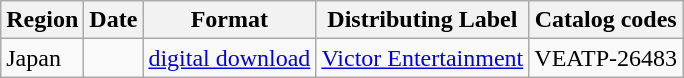<table class="wikitable">
<tr>
<th>Region</th>
<th>Date</th>
<th>Format</th>
<th>Distributing Label</th>
<th>Catalog codes</th>
</tr>
<tr>
<td>Japan</td>
<td></td>
<td><a href='#'>digital download</a></td>
<td><a href='#'>Victor Entertainment</a></td>
<td>VEATP-26483</td>
</tr>
</table>
